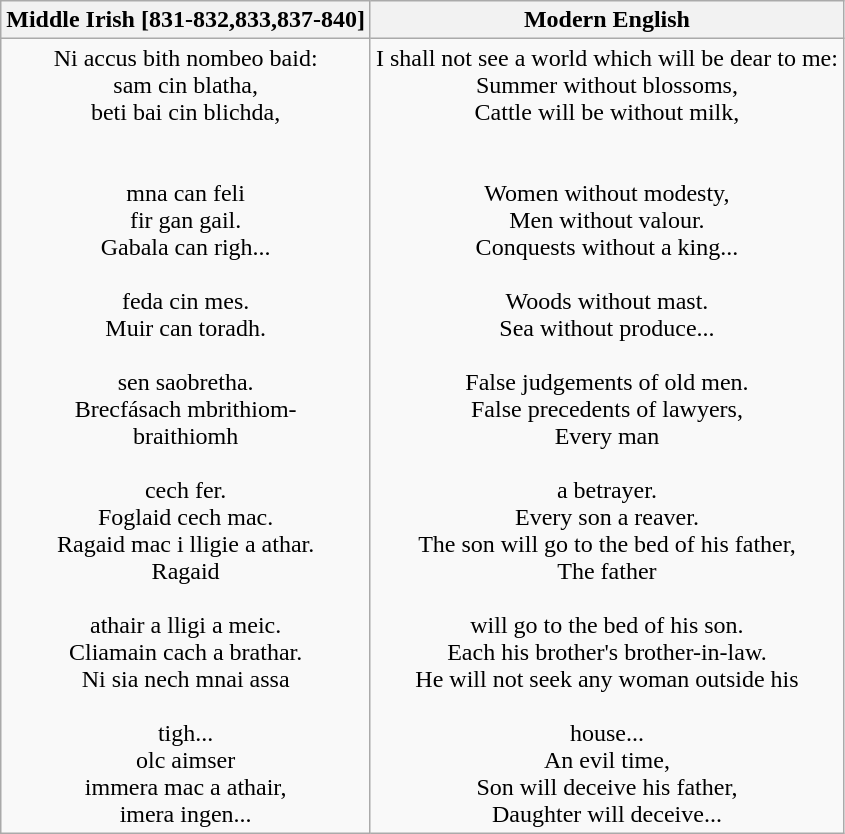<table class="wikitable">
<tr>
<th>Middle Irish [831-832,833,837-840]</th>
<th>Modern English</th>
</tr>
<tr align="center">
<td>Ni accus bith nombeo baid:<br>sam cin blatha,<br>beti bai cin blichda,<br><br><br>mna can feli<br>fir gan gail.<br>Gabala can righ...<br><br>
feda cin mes.<br>Muir can toradh.<br><br>
sen saobretha.<br>Brecfásach mbrithiom-<br>braithiomh<br><br>
cech fer.<br>Foglaid cech mac.<br>Ragaid mac i lligie a athar.<br>Ragaid<br><br>
athair a lligi a meic.<br>Cliamain cach a brathar.<br>Ni sia nech mnai assa<br><br>
tigh...<br>olc aimser<br>immera mac a athair,<br>imera ingen...</td>
<td>I shall not see a world which will be dear to me:<br>Summer without blossoms,<br>Cattle will be without milk,<br><br><br>Women without modesty,<br>Men without valour.<br>Conquests without a king...<br><br>
Woods without mast.<br>Sea without produce...<br><br>
False judgements of old men.<br>False precedents of lawyers,<br>Every man<br><br>a betrayer.<br>Every son a reaver.<br>The son will go to the bed of his father,<br>The father<br><br>will go to the bed of his son.<br>Each his brother's brother-in-law.<br>He will not seek any woman outside his<br><br>house...<br>An evil time,<br>Son will deceive his father,<br>Daughter will deceive...</td>
</tr>
</table>
